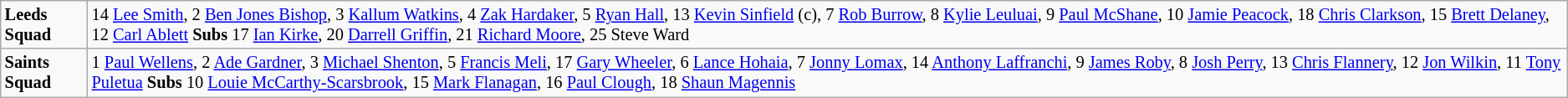<table class="wikitable" style="font-size:85%;">
<tr>
<td><strong>Leeds Squad</strong></td>
<td>14 <a href='#'>Lee Smith</a>, 2 <a href='#'>Ben Jones Bishop</a>, 3 <a href='#'>Kallum Watkins</a>, 4 <a href='#'>Zak Hardaker</a>, 5 <a href='#'>Ryan Hall</a>, 13 <a href='#'>Kevin Sinfield</a> (c), 7 <a href='#'>Rob Burrow</a>, 8 <a href='#'>Kylie Leuluai</a>, 9 <a href='#'>Paul McShane</a>, 10 <a href='#'>Jamie Peacock</a>, 18 <a href='#'>Chris Clarkson</a>, 15 <a href='#'>Brett Delaney</a>, 12 <a href='#'>Carl Ablett</a> <strong>Subs</strong> 17 <a href='#'>Ian Kirke</a>, 20 <a href='#'>Darrell Griffin</a>, 21 <a href='#'>Richard Moore</a>, 25 Steve Ward</td>
</tr>
<tr>
<td><strong>Saints Squad</strong></td>
<td>1 <a href='#'>Paul Wellens</a>, 2 <a href='#'>Ade Gardner</a>, 3 <a href='#'>Michael Shenton</a>, 5 <a href='#'>Francis Meli</a>, 17 <a href='#'>Gary Wheeler</a>, 6 <a href='#'>Lance Hohaia</a>, 7 <a href='#'>Jonny Lomax</a>, 14 <a href='#'>Anthony Laffranchi</a>, 9 <a href='#'>James Roby</a>, 8 <a href='#'>Josh Perry</a>, 13 <a href='#'>Chris Flannery</a>, 12 <a href='#'>Jon Wilkin</a>, 11 <a href='#'>Tony Puletua</a> <strong>Subs</strong> 10 <a href='#'>Louie McCarthy-Scarsbrook</a>, 15 <a href='#'>Mark Flanagan</a>, 16 <a href='#'>Paul Clough</a>, 18 <a href='#'>Shaun Magennis</a></td>
</tr>
</table>
